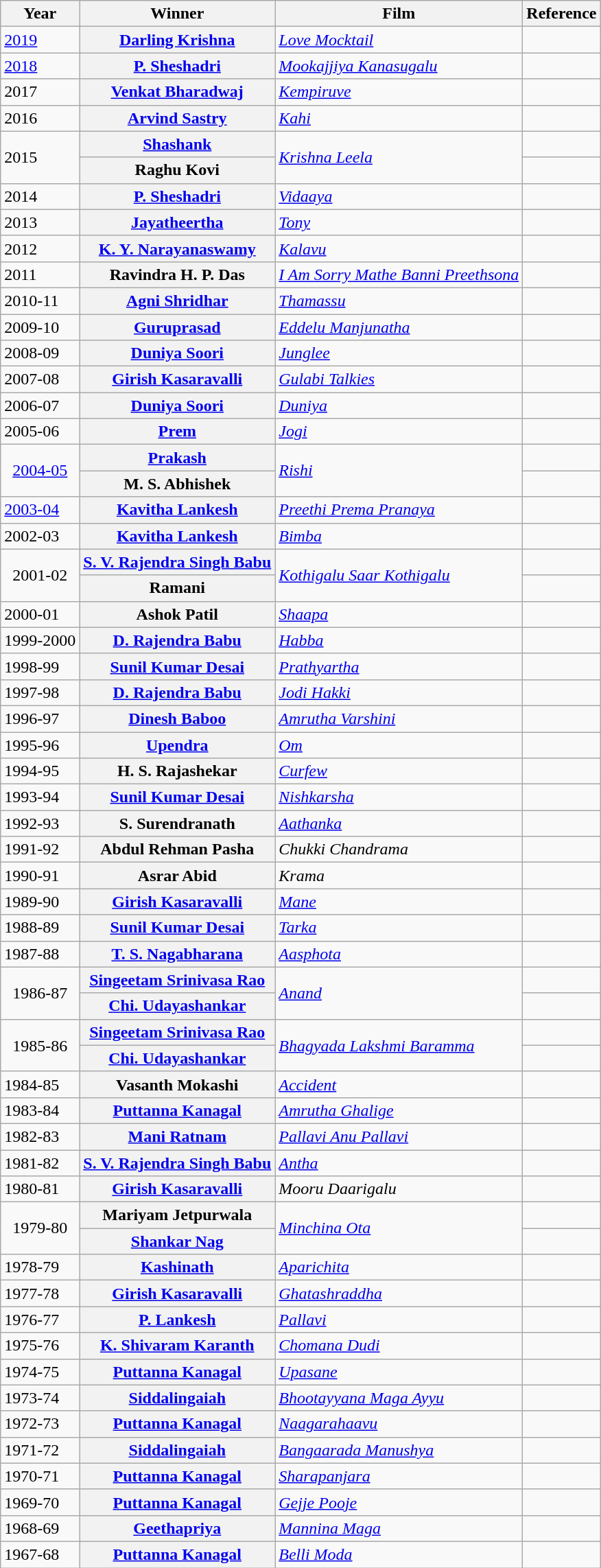<table class="wikitable sortable">
<tr>
<th>Year</th>
<th>Winner</th>
<th>Film</th>
<th>Reference</th>
</tr>
<tr>
<td><a href='#'>2019</a></td>
<th scope="row"><a href='#'>Darling Krishna</a></th>
<td><em><a href='#'>Love Mocktail</a></em></td>
<td></td>
</tr>
<tr>
<td><a href='#'>2018</a></td>
<th scope="row"><a href='#'>P. Sheshadri</a></th>
<td><em><a href='#'>Mookajjiya Kanasugalu</a></em></td>
<td></td>
</tr>
<tr>
<td>2017</td>
<th scope="row"><a href='#'>Venkat Bharadwaj</a></th>
<td><em><a href='#'>Kempiruve</a></em></td>
<td></td>
</tr>
<tr>
<td>2016</td>
<th scope="row"><a href='#'>Arvind Sastry</a></th>
<td><em><a href='#'>Kahi</a></em></td>
<td></td>
</tr>
<tr>
<td rowspan="2">2015</td>
<th scope="row"><a href='#'>Shashank</a></th>
<td rowspan="2"><em><a href='#'>Krishna Leela</a></em></td>
</tr>
<tr>
<th scope="row">Raghu Kovi</th>
<td></td>
</tr>
<tr>
<td>2014</td>
<th scope="row"><a href='#'>P. Sheshadri</a></th>
<td><em><a href='#'>Vidaaya</a></em></td>
<td></td>
</tr>
<tr>
<td>2013</td>
<th scope="row"><a href='#'>Jayatheertha</a></th>
<td><em><a href='#'>Tony</a></em></td>
<td></td>
</tr>
<tr>
<td>2012</td>
<th scope="row"><a href='#'>K. Y. Narayanaswamy</a></th>
<td><em><a href='#'>Kalavu</a></em></td>
<td></td>
</tr>
<tr>
<td>2011</td>
<th scope="row">Ravindra H. P. Das</th>
<td><em><a href='#'>I Am Sorry Mathe Banni Preethsona</a></em></td>
<td></td>
</tr>
<tr>
<td>2010-11</td>
<th scope="row"><a href='#'>Agni Shridhar</a></th>
<td><em><a href='#'>Thamassu</a></em></td>
<td></td>
</tr>
<tr>
<td>2009-10</td>
<th scope="row"><a href='#'>Guruprasad</a></th>
<td><em><a href='#'>Eddelu Manjunatha</a></em></td>
<td></td>
</tr>
<tr>
<td>2008-09</td>
<th scope="row"><a href='#'>Duniya Soori</a></th>
<td><em><a href='#'>Junglee</a></em></td>
<td></td>
</tr>
<tr>
<td>2007-08</td>
<th scope="row"><a href='#'>Girish Kasaravalli</a></th>
<td><em><a href='#'>Gulabi Talkies</a></em></td>
<td></td>
</tr>
<tr>
<td>2006-07</td>
<th scope="row"><a href='#'>Duniya Soori</a></th>
<td><em><a href='#'>Duniya</a></em></td>
<td></td>
</tr>
<tr>
<td>2005-06</td>
<th scope="row"><a href='#'>Prem</a></th>
<td><em><a href='#'>Jogi</a></em></td>
<td></td>
</tr>
<tr>
<td align="center" rowspan="2"><a href='#'>2004-05</a></td>
<th scope="row"><a href='#'>Prakash</a></th>
<td rowspan="2"><em><a href='#'>Rishi</a></em></td>
</tr>
<tr>
<th scope="row">M. S. Abhishek</th>
<td></td>
</tr>
<tr>
<td><a href='#'>2003-04</a></td>
<th scope="row"><a href='#'>Kavitha Lankesh</a></th>
<td><em><a href='#'>Preethi Prema Pranaya</a></em></td>
<td></td>
</tr>
<tr>
<td>2002-03</td>
<th scope="row"><a href='#'>Kavitha Lankesh</a></th>
<td><em><a href='#'>Bimba</a></em></td>
<td></td>
</tr>
<tr>
<td align="center" rowspan="2">2001-02</td>
<th scope="row"><a href='#'>S. V. Rajendra Singh Babu</a></th>
<td rowspan="2"><em><a href='#'>Kothigalu Saar Kothigalu</a></em></td>
</tr>
<tr>
<th scope="row">Ramani</th>
<td></td>
</tr>
<tr>
<td>2000-01</td>
<th scope="row">Ashok Patil</th>
<td><em><a href='#'>Shaapa</a></em></td>
<td></td>
</tr>
<tr>
<td>1999-2000</td>
<th scope="row"><a href='#'>D. Rajendra Babu</a></th>
<td><em><a href='#'>Habba</a></em></td>
<td></td>
</tr>
<tr>
<td>1998-99</td>
<th scope="row"><a href='#'>Sunil Kumar Desai</a></th>
<td><em><a href='#'>Prathyartha</a></em></td>
<td></td>
</tr>
<tr>
<td>1997-98</td>
<th scope="row"><a href='#'>D. Rajendra Babu</a></th>
<td><em><a href='#'>Jodi Hakki</a></em></td>
<td></td>
</tr>
<tr>
<td>1996-97</td>
<th scope="row"><a href='#'>Dinesh Baboo</a></th>
<td><em><a href='#'>Amrutha Varshini</a></em></td>
<td></td>
</tr>
<tr>
<td>1995-96</td>
<th scope="row"><a href='#'>Upendra</a></th>
<td><em><a href='#'>Om</a></em></td>
<td></td>
</tr>
<tr>
<td>1994-95</td>
<th scope="row">H. S. Rajashekar</th>
<td><em><a href='#'>Curfew</a></em></td>
<td></td>
</tr>
<tr>
<td>1993-94</td>
<th scope="row"><a href='#'>Sunil Kumar Desai</a></th>
<td><em><a href='#'>Nishkarsha</a></em></td>
<td></td>
</tr>
<tr>
<td>1992-93</td>
<th scope="row">S. Surendranath</th>
<td><em><a href='#'>Aathanka</a></em></td>
<td></td>
</tr>
<tr>
<td>1991-92</td>
<th scope="row">Abdul Rehman Pasha</th>
<td><em>Chukki Chandrama</em></td>
<td></td>
</tr>
<tr>
<td>1990-91</td>
<th scope="row">Asrar Abid</th>
<td><em>Krama</em></td>
<td></td>
</tr>
<tr>
<td>1989-90</td>
<th scope="row"><a href='#'>Girish Kasaravalli</a></th>
<td><em><a href='#'>Mane</a></em></td>
<td></td>
</tr>
<tr>
<td>1988-89</td>
<th scope="row"><a href='#'>Sunil Kumar Desai</a></th>
<td><em><a href='#'>Tarka</a></em></td>
<td></td>
</tr>
<tr>
<td>1987-88</td>
<th scope="row"><a href='#'>T. S. Nagabharana</a></th>
<td><em><a href='#'>Aasphota</a></em></td>
<td></td>
</tr>
<tr>
<td align="center" rowspan="2">1986-87</td>
<th scope="row"><a href='#'>Singeetam Srinivasa Rao</a></th>
<td rowspan="2"><em><a href='#'>Anand</a></em></td>
</tr>
<tr>
<th scope="row"><a href='#'>Chi. Udayashankar</a></th>
<td></td>
</tr>
<tr>
<td align="center" rowspan="2">1985-86</td>
<th scope="row"><a href='#'>Singeetam Srinivasa Rao</a></th>
<td rowspan="2"><em><a href='#'>Bhagyada Lakshmi Baramma</a></em></td>
</tr>
<tr>
<th scope="row"><a href='#'>Chi. Udayashankar</a></th>
<td></td>
</tr>
<tr>
<td>1984-85</td>
<th scope="row">Vasanth Mokashi</th>
<td><em><a href='#'>Accident</a></em></td>
<td></td>
</tr>
<tr>
<td>1983-84</td>
<th scope="row"><a href='#'>Puttanna Kanagal</a></th>
<td><em><a href='#'>Amrutha Ghalige</a></em></td>
<td></td>
</tr>
<tr>
<td>1982-83</td>
<th scope="row"><a href='#'>Mani Ratnam</a></th>
<td><em><a href='#'>Pallavi Anu Pallavi</a></em></td>
<td></td>
</tr>
<tr>
<td>1981-82</td>
<th scope="row"><a href='#'>S. V. Rajendra Singh Babu</a></th>
<td><em><a href='#'>Antha</a></em></td>
<td></td>
</tr>
<tr>
<td>1980-81</td>
<th scope="row"><a href='#'>Girish Kasaravalli</a></th>
<td><em>Mooru Daarigalu</em></td>
<td></td>
</tr>
<tr>
<td align="center" rowspan="2">1979-80</td>
<th scope="row">Mariyam Jetpurwala</th>
<td rowspan="2"><em><a href='#'>Minchina Ota</a></em></td>
</tr>
<tr>
<th scope="row"><a href='#'>Shankar Nag</a></th>
<td></td>
</tr>
<tr>
<td>1978-79</td>
<th scope="row"><a href='#'>Kashinath</a></th>
<td><em><a href='#'>Aparichita</a></em></td>
<td></td>
</tr>
<tr>
<td>1977-78</td>
<th scope="row"><a href='#'>Girish Kasaravalli</a></th>
<td><em><a href='#'>Ghatashraddha</a></em></td>
<td></td>
</tr>
<tr>
<td>1976-77</td>
<th scope="row"><a href='#'>P. Lankesh</a></th>
<td><em><a href='#'>Pallavi</a></em></td>
<td></td>
</tr>
<tr>
<td>1975-76</td>
<th scope="row"><a href='#'>K. Shivaram Karanth</a></th>
<td><em><a href='#'>Chomana Dudi</a></em></td>
<td></td>
</tr>
<tr>
<td>1974-75</td>
<th scope="row"><a href='#'>Puttanna Kanagal</a></th>
<td><em><a href='#'>Upasane</a></em></td>
<td></td>
</tr>
<tr>
<td>1973-74</td>
<th scope="row"><a href='#'>Siddalingaiah</a></th>
<td><em><a href='#'>Bhootayyana Maga Ayyu</a></em></td>
<td></td>
</tr>
<tr>
<td>1972-73</td>
<th scope="row"><a href='#'>Puttanna Kanagal</a></th>
<td><em><a href='#'>Naagarahaavu</a></em></td>
<td></td>
</tr>
<tr>
<td>1971-72</td>
<th scope="row"><a href='#'>Siddalingaiah</a></th>
<td><em><a href='#'>Bangaarada Manushya</a></em></td>
<td></td>
</tr>
<tr>
<td>1970-71</td>
<th scope="row"><a href='#'>Puttanna Kanagal</a></th>
<td><em><a href='#'>Sharapanjara</a></em></td>
<td></td>
</tr>
<tr>
<td>1969-70</td>
<th scope="row"><a href='#'>Puttanna Kanagal</a></th>
<td><em><a href='#'>Gejje Pooje</a></em></td>
<td></td>
</tr>
<tr>
<td>1968-69</td>
<th scope="row"><a href='#'>Geethapriya</a></th>
<td><em><a href='#'>Mannina Maga</a></em></td>
<td></td>
</tr>
<tr>
<td>1967-68</td>
<th scope="row"><a href='#'>Puttanna Kanagal</a></th>
<td><em><a href='#'>Belli Moda</a></em></td>
<td></td>
</tr>
</table>
